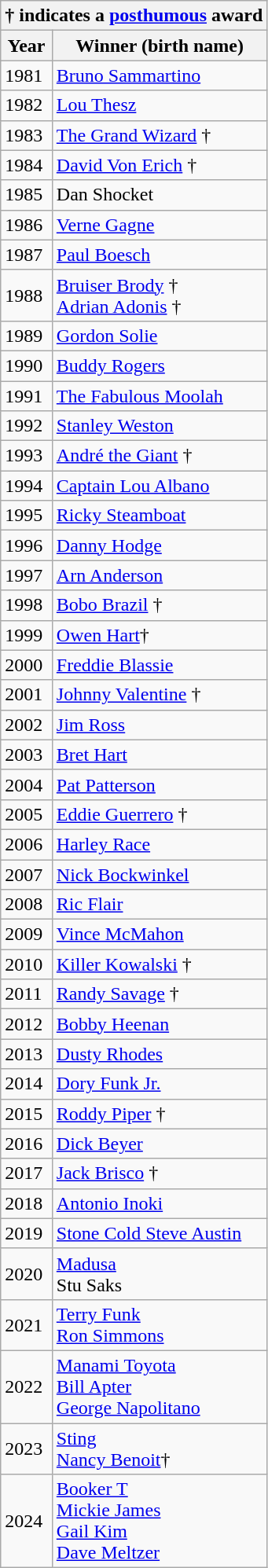<table class="wikitable plainrowheaders">
<tr>
<th scope="row" style="text-align: center" colspan=2>† indicates a <a href='#'>posthumous</a> award</th>
</tr>
<tr>
<th>Year</th>
<th>Winner (birth name)</th>
</tr>
<tr>
<td>1981</td>
<td><a href='#'>Bruno Sammartino</a></td>
</tr>
<tr>
<td>1982</td>
<td><a href='#'>Lou Thesz</a> </td>
</tr>
<tr>
<td>1983</td>
<td><a href='#'>The Grand Wizard</a> †</td>
</tr>
<tr>
<td>1984</td>
<td><a href='#'>David Von Erich</a> †</td>
</tr>
<tr>
<td>1985</td>
<td>Dan Shocket</td>
</tr>
<tr>
<td>1986</td>
<td><a href='#'>Verne Gagne</a> </td>
</tr>
<tr>
<td>1987</td>
<td><a href='#'>Paul Boesch</a></td>
</tr>
<tr>
<td>1988</td>
<td><a href='#'>Bruiser Brody</a> †<br><a href='#'>Adrian Adonis</a> †</td>
</tr>
<tr>
<td>1989</td>
<td><a href='#'>Gordon Solie</a> </td>
</tr>
<tr>
<td>1990</td>
<td><a href='#'>Buddy Rogers</a> </td>
</tr>
<tr>
<td>1991</td>
<td><a href='#'>The Fabulous Moolah</a> </td>
</tr>
<tr>
<td>1992</td>
<td><a href='#'>Stanley Weston</a></td>
</tr>
<tr>
<td>1993</td>
<td><a href='#'>André the Giant</a> †</td>
</tr>
<tr>
<td>1994</td>
<td><a href='#'>Captain Lou Albano</a> </td>
</tr>
<tr>
<td>1995</td>
<td><a href='#'>Ricky Steamboat</a> </td>
</tr>
<tr>
<td>1996</td>
<td><a href='#'>Danny Hodge</a> </td>
</tr>
<tr>
<td>1997</td>
<td><a href='#'>Arn Anderson</a> </td>
</tr>
<tr>
<td>1998</td>
<td><a href='#'>Bobo Brazil</a> †</td>
</tr>
<tr>
<td>1999</td>
<td><a href='#'>Owen Hart</a>†</td>
</tr>
<tr>
<td>2000</td>
<td><a href='#'>Freddie Blassie</a> </td>
</tr>
<tr>
<td>2001</td>
<td><a href='#'>Johnny Valentine</a> †</td>
</tr>
<tr>
<td>2002</td>
<td><a href='#'>Jim Ross</a> </td>
</tr>
<tr>
<td>2003</td>
<td><a href='#'>Bret Hart</a></td>
</tr>
<tr>
<td>2004</td>
<td><a href='#'>Pat Patterson</a> </td>
</tr>
<tr>
<td>2005</td>
<td><a href='#'>Eddie Guerrero</a> †</td>
</tr>
<tr>
<td>2006</td>
<td><a href='#'>Harley Race</a></td>
</tr>
<tr>
<td>2007</td>
<td><a href='#'>Nick Bockwinkel</a> </td>
</tr>
<tr>
<td>2008</td>
<td><a href='#'>Ric Flair</a> </td>
</tr>
<tr>
<td>2009</td>
<td><a href='#'>Vince McMahon</a> </td>
</tr>
<tr>
<td>2010</td>
<td><a href='#'>Killer Kowalski</a> †</td>
</tr>
<tr>
<td>2011</td>
<td><a href='#'>Randy Savage</a> †</td>
</tr>
<tr>
<td>2012</td>
<td><a href='#'>Bobby Heenan</a> </td>
</tr>
<tr>
<td>2013</td>
<td><a href='#'>Dusty Rhodes</a> </td>
</tr>
<tr>
<td>2014</td>
<td><a href='#'>Dory Funk Jr.</a> </td>
</tr>
<tr>
<td>2015</td>
<td><a href='#'>Roddy Piper</a> †</td>
</tr>
<tr>
<td>2016</td>
<td><a href='#'>Dick Beyer</a></td>
</tr>
<tr>
<td>2017</td>
<td><a href='#'>Jack Brisco</a> †</td>
</tr>
<tr>
<td>2018</td>
<td><a href='#'>Antonio Inoki</a> </td>
</tr>
<tr>
<td>2019</td>
<td><a href='#'>Stone Cold Steve Austin</a> </td>
</tr>
<tr>
<td>2020</td>
<td><a href='#'>Madusa</a> <br>Stu Saks</td>
</tr>
<tr>
<td>2021</td>
<td><a href='#'>Terry Funk</a> <br><a href='#'>Ron Simmons</a> </td>
</tr>
<tr>
<td>2022</td>
<td><a href='#'>Manami Toyota</a> <br> <a href='#'>Bill Apter</a> <br><a href='#'>George Napolitano</a> </td>
</tr>
<tr>
<td>2023</td>
<td><a href='#'>Sting</a> <br><a href='#'>Nancy Benoit</a>†</td>
</tr>
<tr>
<td>2024</td>
<td><a href='#'>Booker T</a> <br><a href='#'>Mickie James</a> <br><a href='#'>Gail Kim</a> <br><a href='#'>Dave Meltzer</a></td>
</tr>
</table>
